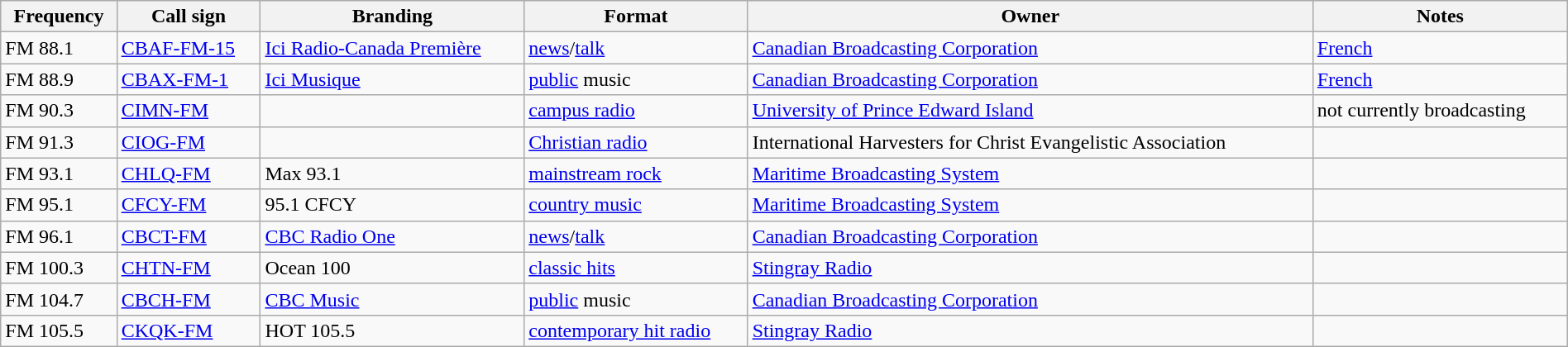<table class="wikitable sortable"  width="100%">
<tr>
<th>Frequency</th>
<th>Call sign</th>
<th>Branding</th>
<th>Format</th>
<th>Owner</th>
<th>Notes</th>
</tr>
<tr>
<td>FM 88.1</td>
<td><a href='#'>CBAF-FM-15</a></td>
<td><a href='#'>Ici Radio-Canada Première</a></td>
<td><a href='#'>news</a>/<a href='#'>talk</a></td>
<td><a href='#'>Canadian Broadcasting Corporation</a></td>
<td><a href='#'>French</a></td>
</tr>
<tr>
<td>FM 88.9</td>
<td><a href='#'>CBAX-FM-1</a></td>
<td><a href='#'>Ici Musique</a></td>
<td><a href='#'>public</a> music</td>
<td><a href='#'>Canadian Broadcasting Corporation</a></td>
<td><a href='#'>French</a></td>
</tr>
<tr>
<td>FM 90.3</td>
<td><a href='#'>CIMN-FM</a></td>
<td></td>
<td><a href='#'>campus radio</a></td>
<td><a href='#'>University of Prince Edward Island</a></td>
<td>not currently broadcasting</td>
</tr>
<tr>
<td>FM 91.3</td>
<td><a href='#'>CIOG-FM</a></td>
<td></td>
<td><a href='#'>Christian radio</a></td>
<td>International Harvesters for Christ Evangelistic Association</td>
<td></td>
</tr>
<tr>
<td>FM 93.1</td>
<td><a href='#'>CHLQ-FM</a></td>
<td>Max 93.1</td>
<td><a href='#'>mainstream rock</a></td>
<td><a href='#'>Maritime Broadcasting System</a></td>
<td></td>
</tr>
<tr>
<td>FM 95.1</td>
<td><a href='#'>CFCY-FM</a></td>
<td>95.1 CFCY</td>
<td><a href='#'>country music</a></td>
<td><a href='#'>Maritime Broadcasting System</a></td>
<td></td>
</tr>
<tr>
<td>FM 96.1</td>
<td><a href='#'>CBCT-FM</a></td>
<td><a href='#'>CBC Radio One</a></td>
<td><a href='#'>news</a>/<a href='#'>talk</a></td>
<td><a href='#'>Canadian Broadcasting Corporation</a></td>
<td></td>
</tr>
<tr>
<td>FM 100.3</td>
<td><a href='#'>CHTN-FM</a></td>
<td>Ocean 100</td>
<td><a href='#'>classic hits</a></td>
<td><a href='#'>Stingray Radio</a></td>
<td></td>
</tr>
<tr>
<td>FM 104.7</td>
<td><a href='#'>CBCH-FM</a></td>
<td><a href='#'>CBC Music</a></td>
<td><a href='#'>public</a> music</td>
<td><a href='#'>Canadian Broadcasting Corporation</a></td>
<td></td>
</tr>
<tr>
<td>FM 105.5</td>
<td><a href='#'>CKQK-FM</a></td>
<td>HOT 105.5</td>
<td><a href='#'>contemporary hit radio</a></td>
<td><a href='#'>Stingray Radio</a></td>
<td></td>
</tr>
</table>
